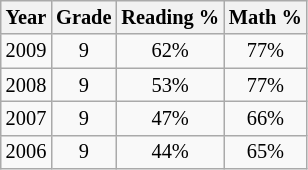<table class="wikitable sortable" style="text-align: center; font-size: 85%; width: auto; table-layout: fixed;">
<tr>
<th>Year</th>
<th>Grade</th>
<th>Reading %</th>
<th>Math %</th>
</tr>
<tr>
<td>2009</td>
<td>9</td>
<td>62%</td>
<td>77%</td>
</tr>
<tr>
<td>2008</td>
<td>9</td>
<td>53%</td>
<td>77%</td>
</tr>
<tr>
<td>2007</td>
<td>9</td>
<td>47%</td>
<td>66%</td>
</tr>
<tr>
<td>2006</td>
<td>9</td>
<td>44%</td>
<td>65%</td>
</tr>
</table>
